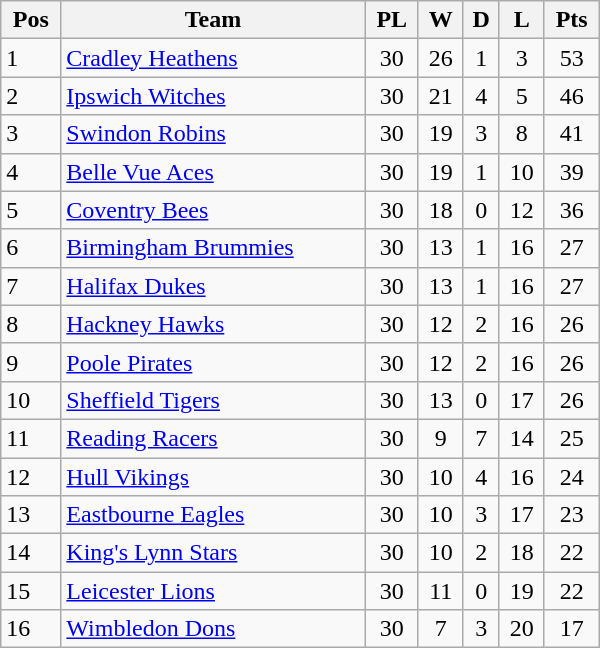<table class=wikitable width="400">
<tr>
<th>Pos</th>
<th>Team</th>
<th>PL</th>
<th>W</th>
<th>D</th>
<th>L</th>
<th>Pts</th>
</tr>
<tr>
<td>1</td>
<td><a href='#'>Cradley Heathens</a></td>
<td align="center">30</td>
<td align="center">26</td>
<td align="center">1</td>
<td align="center">3</td>
<td align="center">53</td>
</tr>
<tr>
<td>2</td>
<td><a href='#'>Ipswich Witches</a></td>
<td align="center">30</td>
<td align="center">21</td>
<td align="center">4</td>
<td align="center">5</td>
<td align="center">46</td>
</tr>
<tr>
<td>3</td>
<td><a href='#'>Swindon Robins</a></td>
<td align="center">30</td>
<td align="center">19</td>
<td align="center">3</td>
<td align="center">8</td>
<td align="center">41</td>
</tr>
<tr>
<td>4</td>
<td><a href='#'>Belle Vue Aces</a></td>
<td align="center">30</td>
<td align="center">19</td>
<td align="center">1</td>
<td align="center">10</td>
<td align="center">39</td>
</tr>
<tr>
<td>5</td>
<td><a href='#'>Coventry Bees</a></td>
<td align="center">30</td>
<td align="center">18</td>
<td align="center">0</td>
<td align="center">12</td>
<td align="center">36</td>
</tr>
<tr>
<td>6</td>
<td><a href='#'>Birmingham Brummies</a></td>
<td align="center">30</td>
<td align="center">13</td>
<td align="center">1</td>
<td align="center">16</td>
<td align="center">27</td>
</tr>
<tr>
<td>7</td>
<td><a href='#'>Halifax Dukes</a></td>
<td align="center">30</td>
<td align="center">13</td>
<td align="center">1</td>
<td align="center">16</td>
<td align="center">27</td>
</tr>
<tr>
<td>8</td>
<td><a href='#'>Hackney Hawks</a></td>
<td align="center">30</td>
<td align="center">12</td>
<td align="center">2</td>
<td align="center">16</td>
<td align="center">26</td>
</tr>
<tr>
<td>9</td>
<td><a href='#'>Poole Pirates</a></td>
<td align="center">30</td>
<td align="center">12</td>
<td align="center">2</td>
<td align="center">16</td>
<td align="center">26</td>
</tr>
<tr>
<td>10</td>
<td><a href='#'>Sheffield Tigers</a></td>
<td align="center">30</td>
<td align="center">13</td>
<td align="center">0</td>
<td align="center">17</td>
<td align="center">26</td>
</tr>
<tr>
<td>11</td>
<td><a href='#'>Reading Racers</a></td>
<td align="center">30</td>
<td align="center">9</td>
<td align="center">7</td>
<td align="center">14</td>
<td align="center">25</td>
</tr>
<tr>
<td>12</td>
<td><a href='#'>Hull Vikings</a></td>
<td align="center">30</td>
<td align="center">10</td>
<td align="center">4</td>
<td align="center">16</td>
<td align="center">24</td>
</tr>
<tr>
<td>13</td>
<td><a href='#'>Eastbourne Eagles</a></td>
<td align="center">30</td>
<td align="center">10</td>
<td align="center">3</td>
<td align="center">17</td>
<td align="center">23</td>
</tr>
<tr>
<td>14</td>
<td><a href='#'>King's Lynn Stars</a></td>
<td align="center">30</td>
<td align="center">10</td>
<td align="center">2</td>
<td align="center">18</td>
<td align="center">22</td>
</tr>
<tr>
<td>15</td>
<td><a href='#'>Leicester Lions</a></td>
<td align="center">30</td>
<td align="center">11</td>
<td align="center">0</td>
<td align="center">19</td>
<td align="center">22</td>
</tr>
<tr>
<td>16</td>
<td><a href='#'>Wimbledon Dons</a></td>
<td align="center">30</td>
<td align="center">7</td>
<td align="center">3</td>
<td align="center">20</td>
<td align="center">17</td>
</tr>
</table>
